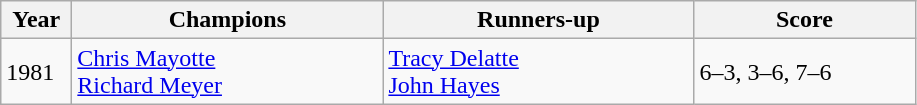<table class="wikitable">
<tr>
<th style="width:40px">Year</th>
<th style="width:200px">Champions</th>
<th style="width:200px">Runners-up</th>
<th style="width:140px" class="unsortable">Score</th>
</tr>
<tr>
<td>1981</td>
<td> <a href='#'>Chris Mayotte</a><br> <a href='#'>Richard Meyer</a></td>
<td> <a href='#'>Tracy Delatte</a><br> <a href='#'>John Hayes</a></td>
<td>6–3, 3–6, 7–6</td>
</tr>
</table>
